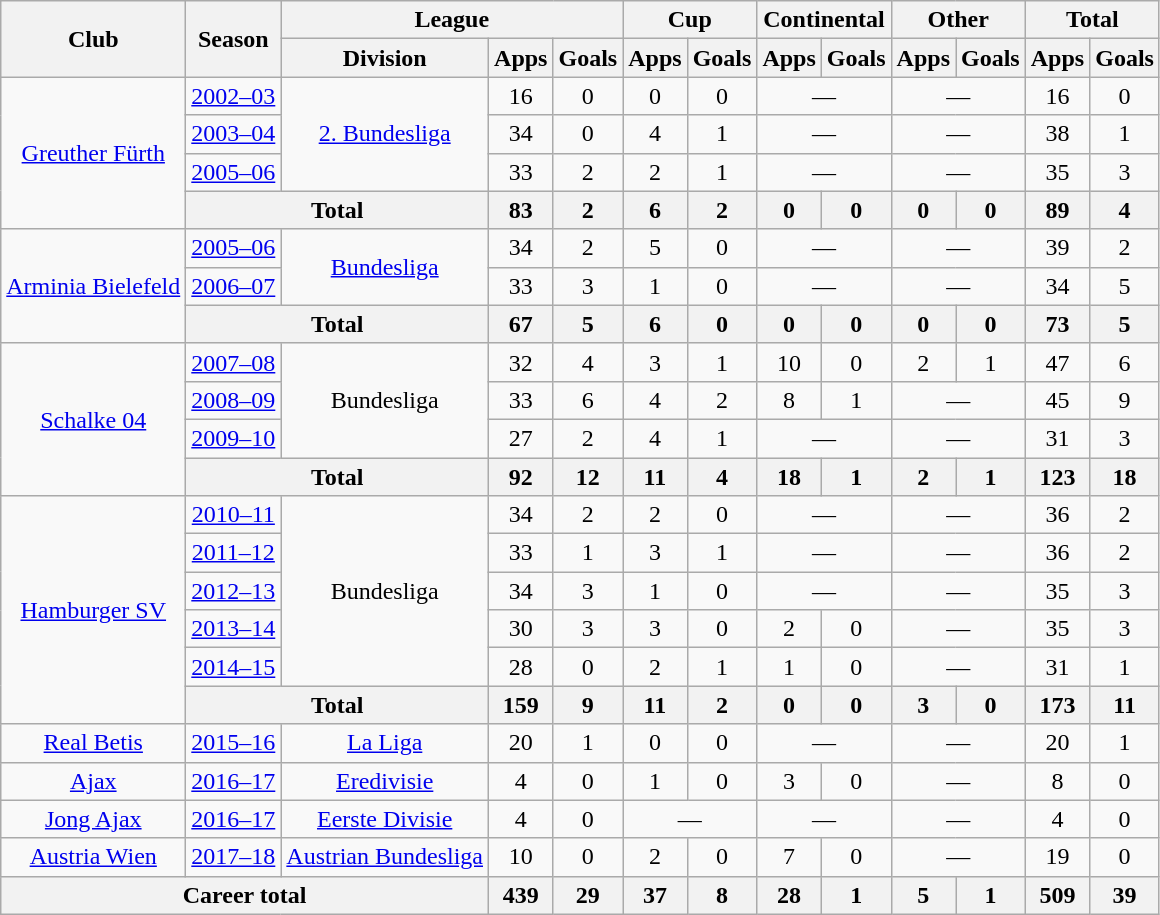<table class="wikitable" style="text-align:center">
<tr>
<th rowspan="2">Club</th>
<th rowspan="2">Season</th>
<th colspan="3">League</th>
<th colspan="2">Cup</th>
<th colspan="2">Continental</th>
<th colspan="2">Other</th>
<th colspan="2">Total</th>
</tr>
<tr>
<th>Division</th>
<th>Apps</th>
<th>Goals</th>
<th>Apps</th>
<th>Goals</th>
<th>Apps</th>
<th>Goals</th>
<th>Apps</th>
<th>Goals</th>
<th>Apps</th>
<th>Goals</th>
</tr>
<tr>
<td rowspan="4"><a href='#'>Greuther Fürth</a></td>
<td><a href='#'>2002–03</a></td>
<td rowspan="3"><a href='#'>2. Bundesliga</a></td>
<td>16</td>
<td>0</td>
<td>0</td>
<td>0</td>
<td colspan="2">—</td>
<td colspan="2">—</td>
<td>16</td>
<td>0</td>
</tr>
<tr>
<td><a href='#'>2003–04</a></td>
<td>34</td>
<td>0</td>
<td>4</td>
<td>1</td>
<td colspan="2">—</td>
<td colspan="2">—</td>
<td>38</td>
<td>1</td>
</tr>
<tr>
<td><a href='#'>2005–06</a></td>
<td>33</td>
<td>2</td>
<td>2</td>
<td>1</td>
<td colspan="2">—</td>
<td colspan="2">—</td>
<td>35</td>
<td>3</td>
</tr>
<tr>
<th colspan="2">Total</th>
<th>83</th>
<th>2</th>
<th>6</th>
<th>2</th>
<th>0</th>
<th>0</th>
<th>0</th>
<th>0</th>
<th>89</th>
<th>4</th>
</tr>
<tr>
<td rowspan="3"><a href='#'>Arminia Bielefeld</a></td>
<td><a href='#'>2005–06</a></td>
<td rowspan="2"><a href='#'>Bundesliga</a></td>
<td>34</td>
<td>2</td>
<td>5</td>
<td>0</td>
<td colspan="2">—</td>
<td colspan="2">—</td>
<td>39</td>
<td>2</td>
</tr>
<tr>
<td><a href='#'>2006–07</a></td>
<td>33</td>
<td>3</td>
<td>1</td>
<td>0</td>
<td colspan="2">—</td>
<td colspan="2">—</td>
<td>34</td>
<td>5</td>
</tr>
<tr>
<th colspan="2">Total</th>
<th>67</th>
<th>5</th>
<th>6</th>
<th>0</th>
<th>0</th>
<th>0</th>
<th>0</th>
<th>0</th>
<th>73</th>
<th>5</th>
</tr>
<tr>
<td rowspan="4"><a href='#'>Schalke 04</a></td>
<td><a href='#'>2007–08</a></td>
<td rowspan="3">Bundesliga</td>
<td>32</td>
<td>4</td>
<td>3</td>
<td>1</td>
<td>10</td>
<td>0</td>
<td>2</td>
<td>1</td>
<td>47</td>
<td>6</td>
</tr>
<tr>
<td><a href='#'>2008–09</a></td>
<td>33</td>
<td>6</td>
<td>4</td>
<td>2</td>
<td>8</td>
<td>1</td>
<td colspan="2">—</td>
<td>45</td>
<td>9</td>
</tr>
<tr>
<td><a href='#'>2009–10</a></td>
<td>27</td>
<td>2</td>
<td>4</td>
<td>1</td>
<td colspan="2">—</td>
<td colspan="2">—</td>
<td>31</td>
<td>3</td>
</tr>
<tr>
<th colspan="2">Total</th>
<th>92</th>
<th>12</th>
<th>11</th>
<th>4</th>
<th>18</th>
<th>1</th>
<th>2</th>
<th>1</th>
<th>123</th>
<th>18</th>
</tr>
<tr>
<td rowspan="6"><a href='#'>Hamburger SV</a></td>
<td><a href='#'>2010–11</a></td>
<td rowspan="5">Bundesliga</td>
<td>34</td>
<td>2</td>
<td>2</td>
<td>0</td>
<td colspan="2">—</td>
<td colspan="2">—</td>
<td>36</td>
<td>2</td>
</tr>
<tr>
<td><a href='#'>2011–12</a></td>
<td>33</td>
<td>1</td>
<td>3</td>
<td>1</td>
<td colspan="2">—</td>
<td colspan="2">—</td>
<td>36</td>
<td>2</td>
</tr>
<tr>
<td><a href='#'>2012–13</a></td>
<td>34</td>
<td>3</td>
<td>1</td>
<td>0</td>
<td colspan="2">—</td>
<td colspan="2">—</td>
<td>35</td>
<td>3</td>
</tr>
<tr>
<td><a href='#'>2013–14</a></td>
<td>30</td>
<td>3</td>
<td>3</td>
<td>0</td>
<td>2</td>
<td>0</td>
<td colspan="2">—</td>
<td>35</td>
<td>3</td>
</tr>
<tr>
<td><a href='#'>2014–15</a></td>
<td>28</td>
<td>0</td>
<td>2</td>
<td>1</td>
<td>1</td>
<td>0</td>
<td colspan="2">—</td>
<td>31</td>
<td>1</td>
</tr>
<tr>
<th colspan="2">Total</th>
<th>159</th>
<th>9</th>
<th>11</th>
<th>2</th>
<th>0</th>
<th>0</th>
<th>3</th>
<th>0</th>
<th>173</th>
<th>11</th>
</tr>
<tr>
<td><a href='#'>Real Betis</a></td>
<td><a href='#'>2015–16</a></td>
<td><a href='#'>La Liga</a></td>
<td>20</td>
<td>1</td>
<td>0</td>
<td>0</td>
<td colspan="2">—</td>
<td colspan="2">—</td>
<td>20</td>
<td>1</td>
</tr>
<tr>
<td><a href='#'>Ajax</a></td>
<td><a href='#'>2016–17</a></td>
<td><a href='#'>Eredivisie</a></td>
<td>4</td>
<td>0</td>
<td>1</td>
<td>0</td>
<td>3</td>
<td>0</td>
<td colspan="2">—</td>
<td>8</td>
<td>0</td>
</tr>
<tr>
<td><a href='#'>Jong Ajax</a></td>
<td><a href='#'>2016–17</a></td>
<td><a href='#'>Eerste Divisie</a></td>
<td>4</td>
<td>0</td>
<td colspan="2">—</td>
<td colspan="2">—</td>
<td colspan="2">—</td>
<td>4</td>
<td>0</td>
</tr>
<tr>
<td><a href='#'>Austria Wien</a></td>
<td><a href='#'>2017–18</a></td>
<td><a href='#'>Austrian Bundesliga</a></td>
<td>10</td>
<td>0</td>
<td>2</td>
<td>0</td>
<td>7</td>
<td>0</td>
<td colspan="2">—</td>
<td>19</td>
<td>0</td>
</tr>
<tr>
<th colspan="3">Career total</th>
<th>439</th>
<th>29</th>
<th>37</th>
<th>8</th>
<th>28</th>
<th>1</th>
<th>5</th>
<th>1</th>
<th>509</th>
<th>39</th>
</tr>
</table>
